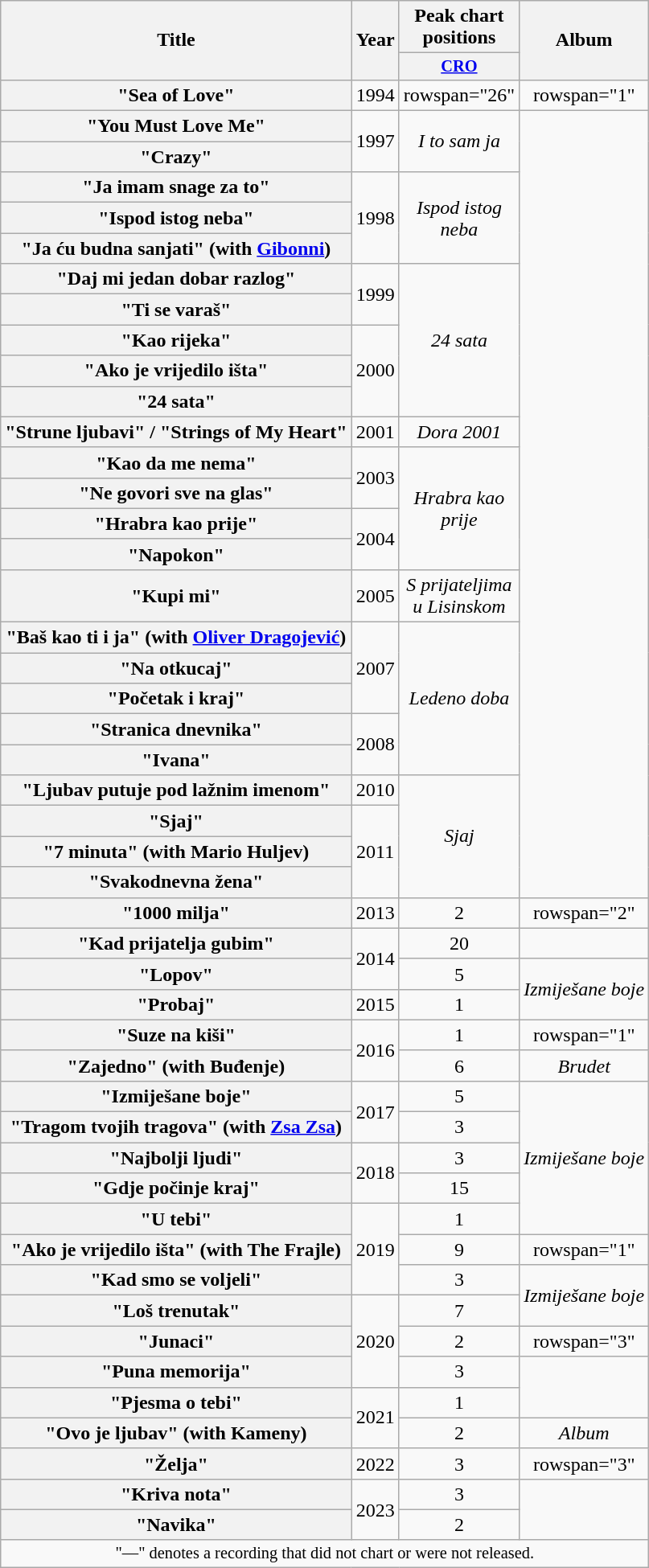<table class="wikitable plainrowheaders" style="text-align:center;">
<tr>
<th scope="col" rowspan="2">Title</th>
<th scope="col" rowspan="2">Year</th>
<th scope="col" colspan="1">Peak chart positions</th>
<th scope="col" rowspan="2">Album</th>
</tr>
<tr>
<th scope="col" style="width:3em;font-size:85%;"><a href='#'>CRO</a><br></th>
</tr>
<tr>
<th scope="row">"Sea of Love"</th>
<td>1994</td>
<td>rowspan="26" </td>
<td>rowspan="1" </td>
</tr>
<tr>
<th scope="row">"You Must Love Me"</th>
<td rowspan="2">1997</td>
<td rowspan="2"><em>I to sam ja</em></td>
</tr>
<tr>
<th scope="row">"Crazy"</th>
</tr>
<tr>
<th scope="row">"Ja imam snage za to"</th>
<td rowspan="3">1998</td>
<td rowspan="3"><em>Ispod istog neba</em></td>
</tr>
<tr>
<th scope="row">"Ispod istog neba"</th>
</tr>
<tr>
<th scope="row">"Ja ću budna sanjati" <span>(with <a href='#'>Gibonni</a>)</span></th>
</tr>
<tr>
<th scope="row">"Daj mi jedan dobar razlog"</th>
<td rowspan="2">1999</td>
<td rowspan="5"><em>24 sata</em></td>
</tr>
<tr>
<th scope="row">"Ti se varaš"</th>
</tr>
<tr>
<th scope="row">"Kao rijeka"</th>
<td rowspan="3">2000</td>
</tr>
<tr>
<th scope="row">"Ako je vrijedilo išta"</th>
</tr>
<tr>
<th scope="row">"24 sata"</th>
</tr>
<tr>
<th scope="row">"Strune ljubavi" / "Strings of My Heart"</th>
<td>2001</td>
<td><em>Dora 2001</em></td>
</tr>
<tr>
<th scope="row">"Kao da me nema"</th>
<td rowspan="2">2003</td>
<td rowspan="4"><em>Hrabra kao prije</em></td>
</tr>
<tr>
<th scope="row">"Ne govori sve na glas"</th>
</tr>
<tr>
<th scope="row">"Hrabra kao prije"</th>
<td rowspan="2">2004</td>
</tr>
<tr>
<th scope="row">"Napokon"</th>
</tr>
<tr>
<th scope="row">"Kupi mi"</th>
<td>2005</td>
<td><em>S prijateljima u Lisinskom</em></td>
</tr>
<tr>
<th scope="row">"Baš kao ti i ja" <span>(with <a href='#'>Oliver Dragojević</a>)</span></th>
<td rowspan="3">2007</td>
<td rowspan="5"><em>Ledeno doba</em></td>
</tr>
<tr>
<th scope="row">"Na otkucaj"</th>
</tr>
<tr>
<th scope="row">"Početak i kraj"</th>
</tr>
<tr>
<th scope="row">"Stranica dnevnika"</th>
<td rowspan="2">2008</td>
</tr>
<tr>
<th scope="row">"Ivana"</th>
</tr>
<tr>
<th scope="row">"Ljubav putuje pod lažnim imenom"</th>
<td>2010</td>
<td rowspan="4"><em>Sjaj</em></td>
</tr>
<tr>
<th scope="row">"Sjaj"</th>
<td rowspan="3">2011</td>
</tr>
<tr>
<th scope="row">"7 minuta" <span>(with Mario Huljev)</span></th>
</tr>
<tr>
<th scope="row">"Svakodnevna žena"</th>
</tr>
<tr>
<th scope="row">"1000 milja"</th>
<td>2013</td>
<td>2</td>
<td>rowspan="2" </td>
</tr>
<tr>
<th scope="row">"Kad prijatelja gubim"</th>
<td rowspan="2">2014</td>
<td>20</td>
</tr>
<tr>
<th scope="row">"Lopov"</th>
<td>5</td>
<td rowspan="2"><em>Izmiješane boje</em></td>
</tr>
<tr>
<th scope="row">"Probaj"</th>
<td>2015</td>
<td>1</td>
</tr>
<tr>
<th scope="row">"Suze na kiši"</th>
<td rowspan="2">2016</td>
<td>1</td>
<td>rowspan="1" </td>
</tr>
<tr>
<th scope="row">"Zajedno" <span>(with Buđenje)</span></th>
<td>6</td>
<td><em>Brudet</em></td>
</tr>
<tr>
<th scope="row">"Izmiješane boje"</th>
<td rowspan="2">2017</td>
<td>5</td>
<td rowspan="5"><em>Izmiješane boje</em></td>
</tr>
<tr>
<th scope="row">"Tragom tvojih tragova" <span>(with <a href='#'>Zsa Zsa</a>)</span></th>
<td>3</td>
</tr>
<tr>
<th scope="row">"Najbolji ljudi"</th>
<td rowspan="2">2018</td>
<td>3</td>
</tr>
<tr>
<th scope="row">"Gdje počinje kraj"</th>
<td>15</td>
</tr>
<tr>
<th scope="row">"U tebi"</th>
<td rowspan="3">2019</td>
<td>1</td>
</tr>
<tr>
<th scope="row">"Ako je vrijedilo išta" <span>(with The Frajle)</span></th>
<td>9</td>
<td>rowspan="1" </td>
</tr>
<tr>
<th scope="row">"Kad smo se voljeli"</th>
<td>3</td>
<td rowspan="2"><em>Izmiješane boje</em></td>
</tr>
<tr>
<th scope="row">"Loš trenutak"</th>
<td rowspan="3">2020</td>
<td>7</td>
</tr>
<tr>
<th scope="row">"Junaci"</th>
<td>2</td>
<td>rowspan="3" </td>
</tr>
<tr>
<th scope="row">"Puna memorija"</th>
<td>3</td>
</tr>
<tr>
<th scope="row">"Pjesma o tebi"</th>
<td rowspan="2">2021</td>
<td>1</td>
</tr>
<tr>
<th scope="row">"Ovo je ljubav" <span>(with Kameny)</span></th>
<td>2</td>
<td><em>Album</em></td>
</tr>
<tr>
<th scope="row">"Želja"</th>
<td>2022</td>
<td>3</td>
<td>rowspan="3" </td>
</tr>
<tr>
<th scope="row">"Kriva nota"</th>
<td rowspan="2">2023</td>
<td>3</td>
</tr>
<tr>
<th scope="row">"Navika"</th>
<td>2</td>
</tr>
<tr>
<td colspan="20" style="text-align:center; font-size:85%;">"—" denotes a recording that did not chart or were not released.</td>
</tr>
</table>
